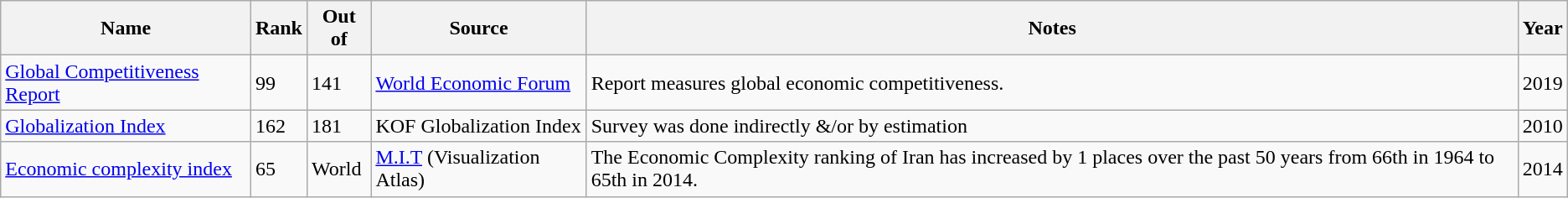<table class="wikitable sortable" style="text-align:left">
<tr>
<th>Name</th>
<th>Rank</th>
<th>Out of</th>
<th>Source</th>
<th>Notes</th>
<th>Year</th>
</tr>
<tr>
<td><a href='#'>Global Competitiveness Report</a></td>
<td>99</td>
<td>141</td>
<td><a href='#'>World Economic Forum</a></td>
<td>Report measures global economic competitiveness.</td>
<td>2019</td>
</tr>
<tr>
<td><a href='#'>Globalization Index</a></td>
<td>162</td>
<td>181</td>
<td>KOF Globalization Index</td>
<td>Survey was done indirectly &/or by estimation</td>
<td>2010</td>
</tr>
<tr>
<td><a href='#'>Economic complexity index</a></td>
<td>65</td>
<td>World</td>
<td><a href='#'>M.I.T</a> (Visualization Atlas)</td>
<td>The Economic Complexity ranking of Iran has increased by 1 places over the past 50 years from 66th in 1964 to 65th in 2014.</td>
<td>2014</td>
</tr>
</table>
